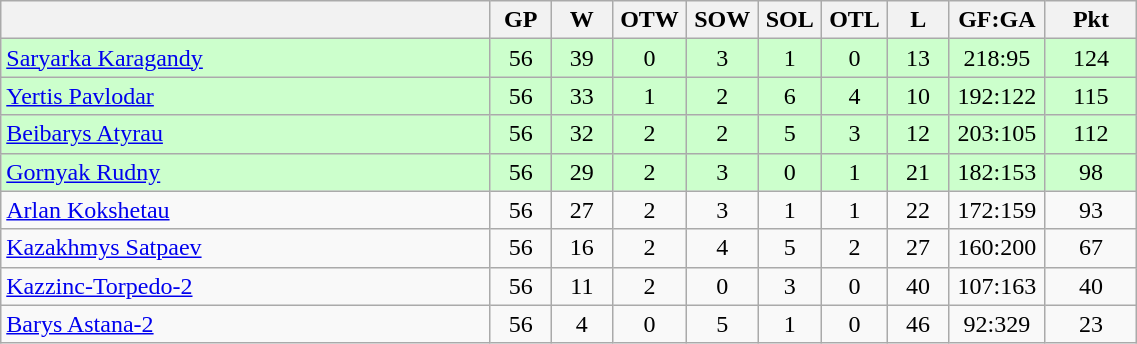<table class="wikitable" width="60%">
<tr>
<th width="40%" bgcolor="#e0e0e0"></th>
<th width="5%" bgcolor="#e0e0e0">GP</th>
<th width="5%" bgcolor="#e0e0e0">W</th>
<th width="5%" bgcolor="#e0e0e0">OTW</th>
<th width="5%" bgcolor="#e0e0e0">SOW</th>
<th width="5%" bgcolor="#e0e0e0">SOL</th>
<th width="5%" bgcolor="#e0e0e0">OTL</th>
<th width="5%" bgcolor="#e0e0e0">L</th>
<th width="7.5%" bgcolor="#e0e0e0">GF:GA</th>
<th width="7.5%" bgcolor="#e0e0e0">Pkt</th>
</tr>
<tr align="center" bgcolor="#CCFFCC">
<td align="left"><a href='#'>Saryarka Karagandy</a></td>
<td>56</td>
<td>39</td>
<td>0</td>
<td>3</td>
<td>1</td>
<td>0</td>
<td>13</td>
<td>218:95</td>
<td>124</td>
</tr>
<tr align="center" bgcolor="#CCFFCC">
<td align="left"><a href='#'>Yertis Pavlodar</a></td>
<td>56</td>
<td>33</td>
<td>1</td>
<td>2</td>
<td>6</td>
<td>4</td>
<td>10</td>
<td>192:122</td>
<td>115</td>
</tr>
<tr align="center" bgcolor="#CCFFCC">
<td align="left"><a href='#'>Beibarys Atyrau</a></td>
<td>56</td>
<td>32</td>
<td>2</td>
<td>2</td>
<td>5</td>
<td>3</td>
<td>12</td>
<td>203:105</td>
<td>112</td>
</tr>
<tr align="center" bgcolor="#CCFFCC">
<td align="left"><a href='#'>Gornyak Rudny</a></td>
<td>56</td>
<td>29</td>
<td>2</td>
<td>3</td>
<td>0</td>
<td>1</td>
<td>21</td>
<td>182:153</td>
<td>98</td>
</tr>
<tr align="center">
<td align="left"><a href='#'>Arlan Kokshetau</a></td>
<td>56</td>
<td>27</td>
<td>2</td>
<td>3</td>
<td>1</td>
<td>1</td>
<td>22</td>
<td>172:159</td>
<td>93</td>
</tr>
<tr align="center">
<td align="left"><a href='#'>Kazakhmys Satpaev</a></td>
<td>56</td>
<td>16</td>
<td>2</td>
<td>4</td>
<td>5</td>
<td>2</td>
<td>27</td>
<td>160:200</td>
<td>67</td>
</tr>
<tr align="center">
<td align="left"><a href='#'>Kazzinc-Torpedo-2</a></td>
<td>56</td>
<td>11</td>
<td>2</td>
<td>0</td>
<td>3</td>
<td>0</td>
<td>40</td>
<td>107:163</td>
<td>40</td>
</tr>
<tr align="center">
<td align="left"><a href='#'>Barys Astana-2</a></td>
<td>56</td>
<td>4</td>
<td>0</td>
<td>5</td>
<td>1</td>
<td>0</td>
<td>46</td>
<td>92:329</td>
<td>23</td>
</tr>
</table>
